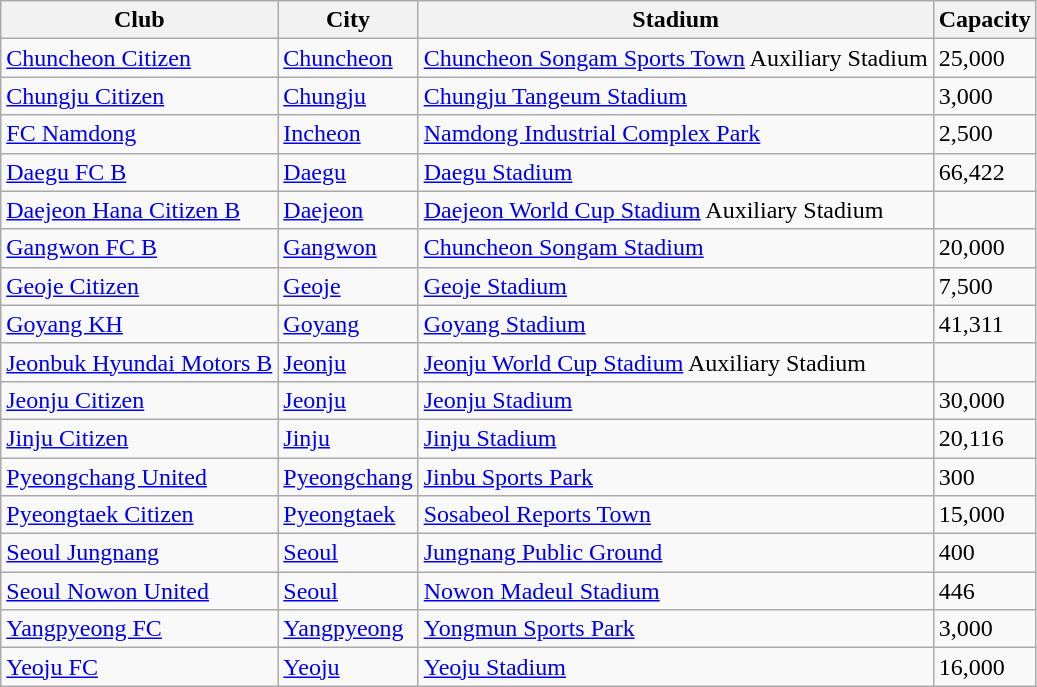<table class="wikitable sortable" style="text-align: left;">
<tr>
<th>Club</th>
<th>City</th>
<th>Stadium</th>
<th>Capacity</th>
</tr>
<tr>
<td><a href='#'>Chuncheon Citizen</a></td>
<td><a href='#'>Chuncheon</a></td>
<td><a href='#'>Chuncheon Songam Sports Town</a> Auxiliary Stadium</td>
<td>25,000</td>
</tr>
<tr>
<td><a href='#'>Chungju Citizen</a></td>
<td><a href='#'>Chungju</a></td>
<td><a href='#'>Chungju Tangeum Stadium</a></td>
<td>3,000</td>
</tr>
<tr>
<td><a href='#'>FC Namdong</a></td>
<td><a href='#'>Incheon</a></td>
<td><a href='#'>Namdong Industrial Complex Park</a></td>
<td>2,500</td>
</tr>
<tr>
<td><a href='#'>Daegu FC B</a></td>
<td><a href='#'>Daegu</a></td>
<td><a href='#'>Daegu Stadium</a></td>
<td>66,422</td>
</tr>
<tr>
<td><a href='#'>Daejeon Hana Citizen B</a></td>
<td><a href='#'>Daejeon</a></td>
<td><a href='#'>Daejeon World Cup Stadium</a> Auxiliary Stadium</td>
<td></td>
</tr>
<tr>
<td><a href='#'>Gangwon FC B</a></td>
<td><a href='#'>Gangwon</a></td>
<td><a href='#'>Chuncheon Songam Stadium</a></td>
<td>20,000</td>
</tr>
<tr>
<td><a href='#'>Geoje Citizen</a></td>
<td><a href='#'>Geoje</a></td>
<td><a href='#'>Geoje Stadium</a></td>
<td>7,500</td>
</tr>
<tr>
<td><a href='#'>Goyang KH</a></td>
<td><a href='#'>Goyang</a></td>
<td><a href='#'>Goyang Stadium</a></td>
<td>41,311</td>
</tr>
<tr>
<td><a href='#'>Jeonbuk Hyundai Motors B</a></td>
<td><a href='#'>Jeonju</a></td>
<td><a href='#'>Jeonju World Cup Stadium</a> Auxiliary Stadium</td>
<td></td>
</tr>
<tr>
<td><a href='#'>Jeonju Citizen</a></td>
<td><a href='#'>Jeonju</a></td>
<td><a href='#'>Jeonju Stadium</a></td>
<td>30,000</td>
</tr>
<tr>
<td><a href='#'>Jinju Citizen</a></td>
<td><a href='#'>Jinju</a></td>
<td><a href='#'>Jinju Stadium</a></td>
<td>20,116</td>
</tr>
<tr>
<td><a href='#'>Pyeongchang United</a></td>
<td><a href='#'>Pyeongchang</a></td>
<td><a href='#'>Jinbu Sports Park</a></td>
<td>300</td>
</tr>
<tr>
<td><a href='#'>Pyeongtaek Citizen</a></td>
<td><a href='#'>Pyeongtaek</a></td>
<td><a href='#'>Sosabeol Reports Town</a></td>
<td>15,000</td>
</tr>
<tr>
<td><a href='#'>Seoul Jungnang</a></td>
<td><a href='#'>Seoul</a></td>
<td><a href='#'>Jungnang Public Ground</a></td>
<td>400</td>
</tr>
<tr>
<td><a href='#'>Seoul Nowon United</a></td>
<td><a href='#'>Seoul</a></td>
<td><a href='#'>Nowon Madeul Stadium</a></td>
<td>446</td>
</tr>
<tr>
<td><a href='#'>Yangpyeong FC</a></td>
<td><a href='#'>Yangpyeong</a></td>
<td><a href='#'>Yongmun Sports Park</a></td>
<td>3,000</td>
</tr>
<tr>
<td><a href='#'>Yeoju FC</a></td>
<td><a href='#'>Yeoju</a></td>
<td><a href='#'>Yeoju Stadium</a></td>
<td>16,000</td>
</tr>
</table>
